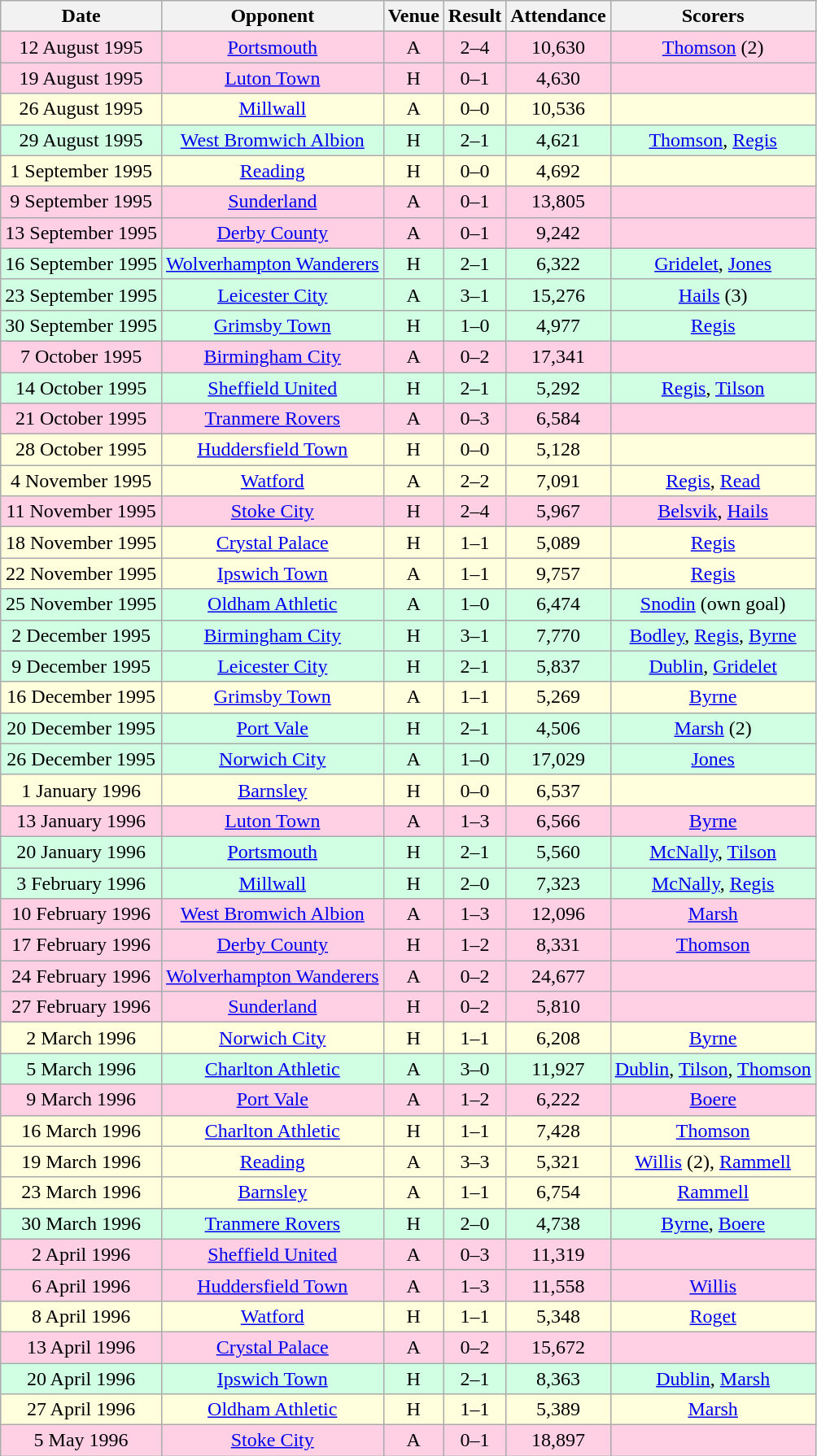<table class="wikitable sortable" style="font-size:100%; text-align:center">
<tr>
<th>Date</th>
<th>Opponent</th>
<th>Venue</th>
<th>Result</th>
<th>Attendance</th>
<th>Scorers</th>
</tr>
<tr style="background-color: #ffd0e3;">
<td>12 August 1995</td>
<td><a href='#'>Portsmouth</a></td>
<td>A</td>
<td>2–4</td>
<td>10,630</td>
<td><a href='#'>Thomson</a> (2)</td>
</tr>
<tr style="background-color: #ffd0e3;">
<td>19 August 1995</td>
<td><a href='#'>Luton Town</a></td>
<td>H</td>
<td>0–1</td>
<td>4,630</td>
<td></td>
</tr>
<tr style="background-color: #ffffdd;">
<td>26 August 1995</td>
<td><a href='#'>Millwall</a></td>
<td>A</td>
<td>0–0</td>
<td>10,536</td>
<td></td>
</tr>
<tr style="background-color: #d0ffe3;">
<td>29 August 1995</td>
<td><a href='#'>West Bromwich Albion</a></td>
<td>H</td>
<td>2–1</td>
<td>4,621</td>
<td><a href='#'>Thomson</a>, <a href='#'>Regis</a></td>
</tr>
<tr style="background-color: #ffffdd;">
<td>1 September 1995</td>
<td><a href='#'>Reading</a></td>
<td>H</td>
<td>0–0</td>
<td>4,692</td>
<td></td>
</tr>
<tr style="background-color: #ffd0e3;">
<td>9 September 1995</td>
<td><a href='#'>Sunderland</a></td>
<td>A</td>
<td>0–1</td>
<td>13,805</td>
<td></td>
</tr>
<tr style="background-color: #ffd0e3;">
<td>13 September 1995</td>
<td><a href='#'>Derby County</a></td>
<td>A</td>
<td>0–1</td>
<td>9,242</td>
<td></td>
</tr>
<tr style="background-color: #d0ffe3;">
<td>16 September 1995</td>
<td><a href='#'>Wolverhampton Wanderers</a></td>
<td>H</td>
<td>2–1</td>
<td>6,322</td>
<td><a href='#'>Gridelet</a>, <a href='#'>Jones</a></td>
</tr>
<tr style="background-color: #d0ffe3;">
<td>23 September 1995</td>
<td><a href='#'>Leicester City</a></td>
<td>A</td>
<td>3–1</td>
<td>15,276</td>
<td><a href='#'>Hails</a> (3)</td>
</tr>
<tr style="background-color: #d0ffe3;">
<td>30 September 1995</td>
<td><a href='#'>Grimsby Town</a></td>
<td>H</td>
<td>1–0</td>
<td>4,977</td>
<td><a href='#'>Regis</a></td>
</tr>
<tr style="background-color: #ffd0e3;">
<td>7 October 1995</td>
<td><a href='#'>Birmingham City</a></td>
<td>A</td>
<td>0–2</td>
<td>17,341</td>
<td></td>
</tr>
<tr style="background-color: #d0ffe3;">
<td>14 October 1995</td>
<td><a href='#'>Sheffield United</a></td>
<td>H</td>
<td>2–1</td>
<td>5,292</td>
<td><a href='#'>Regis</a>, <a href='#'>Tilson</a></td>
</tr>
<tr style="background-color: #ffd0e3;">
<td>21 October 1995</td>
<td><a href='#'>Tranmere Rovers</a></td>
<td>A</td>
<td>0–3</td>
<td>6,584</td>
<td></td>
</tr>
<tr style="background-color: #ffffdd;">
<td>28 October 1995</td>
<td><a href='#'>Huddersfield Town</a></td>
<td>H</td>
<td>0–0</td>
<td>5,128</td>
<td></td>
</tr>
<tr style="background-color: #ffffdd;">
<td>4 November 1995</td>
<td><a href='#'>Watford</a></td>
<td>A</td>
<td>2–2</td>
<td>7,091</td>
<td><a href='#'>Regis</a>, <a href='#'>Read</a></td>
</tr>
<tr style="background-color: #ffd0e3;">
<td>11 November 1995</td>
<td><a href='#'>Stoke City</a></td>
<td>H</td>
<td>2–4</td>
<td>5,967</td>
<td><a href='#'>Belsvik</a>, <a href='#'>Hails</a></td>
</tr>
<tr style="background-color: #ffffdd;">
<td>18 November 1995</td>
<td><a href='#'>Crystal Palace</a></td>
<td>H</td>
<td>1–1</td>
<td>5,089</td>
<td><a href='#'>Regis</a></td>
</tr>
<tr style="background-color: #ffffdd;">
<td>22 November 1995</td>
<td><a href='#'>Ipswich Town</a></td>
<td>A</td>
<td>1–1</td>
<td>9,757</td>
<td><a href='#'>Regis</a></td>
</tr>
<tr style="background-color: #d0ffe3;">
<td>25 November 1995</td>
<td><a href='#'>Oldham Athletic</a></td>
<td>A</td>
<td>1–0</td>
<td>6,474</td>
<td><a href='#'>Snodin</a> (own goal)</td>
</tr>
<tr style="background-color: #d0ffe3;">
<td>2 December 1995</td>
<td><a href='#'>Birmingham City</a></td>
<td>H</td>
<td>3–1</td>
<td>7,770</td>
<td><a href='#'>Bodley</a>, <a href='#'>Regis</a>, <a href='#'>Byrne</a></td>
</tr>
<tr style="background-color: #d0ffe3;">
<td>9 December 1995</td>
<td><a href='#'>Leicester City</a></td>
<td>H</td>
<td>2–1</td>
<td>5,837</td>
<td><a href='#'>Dublin</a>, <a href='#'>Gridelet</a></td>
</tr>
<tr style="background-color: #ffffdd;">
<td>16 December 1995</td>
<td><a href='#'>Grimsby Town</a></td>
<td>A</td>
<td>1–1</td>
<td>5,269</td>
<td><a href='#'>Byrne</a></td>
</tr>
<tr style="background-color: #d0ffe3;">
<td>20 December 1995</td>
<td><a href='#'>Port Vale</a></td>
<td>H</td>
<td>2–1</td>
<td>4,506</td>
<td><a href='#'>Marsh</a> (2)</td>
</tr>
<tr style="background-color: #d0ffe3;">
<td>26 December 1995</td>
<td><a href='#'>Norwich City</a></td>
<td>A</td>
<td>1–0</td>
<td>17,029</td>
<td><a href='#'>Jones</a></td>
</tr>
<tr style="background-color: #ffffdd;">
<td>1 January 1996</td>
<td><a href='#'>Barnsley</a></td>
<td>H</td>
<td>0–0</td>
<td>6,537</td>
<td></td>
</tr>
<tr style="background-color: #ffd0e3;">
<td>13 January 1996</td>
<td><a href='#'>Luton Town</a></td>
<td>A</td>
<td>1–3</td>
<td>6,566</td>
<td><a href='#'>Byrne</a></td>
</tr>
<tr style="background-color: #d0ffe3;">
<td>20 January 1996</td>
<td><a href='#'>Portsmouth</a></td>
<td>H</td>
<td>2–1</td>
<td>5,560</td>
<td><a href='#'>McNally</a>, <a href='#'>Tilson</a></td>
</tr>
<tr style="background-color: #d0ffe3;">
<td>3 February 1996</td>
<td><a href='#'>Millwall</a></td>
<td>H</td>
<td>2–0</td>
<td>7,323</td>
<td><a href='#'>McNally</a>, <a href='#'>Regis</a></td>
</tr>
<tr style="background-color: #ffd0e3;">
<td>10 February 1996</td>
<td><a href='#'>West Bromwich Albion</a></td>
<td>A</td>
<td>1–3</td>
<td>12,096</td>
<td><a href='#'>Marsh</a></td>
</tr>
<tr style="background-color: #ffd0e3;">
<td>17 February 1996</td>
<td><a href='#'>Derby County</a></td>
<td>H</td>
<td>1–2</td>
<td>8,331</td>
<td><a href='#'>Thomson</a></td>
</tr>
<tr style="background-color: #ffd0e3;">
<td>24 February 1996</td>
<td><a href='#'>Wolverhampton Wanderers</a></td>
<td>A</td>
<td>0–2</td>
<td>24,677</td>
<td></td>
</tr>
<tr style="background-color: #ffd0e3;">
<td>27 February 1996</td>
<td><a href='#'>Sunderland</a></td>
<td>H</td>
<td>0–2</td>
<td>5,810</td>
<td></td>
</tr>
<tr style="background-color: #ffffdd;">
<td>2 March 1996</td>
<td><a href='#'>Norwich City</a></td>
<td>H</td>
<td>1–1</td>
<td>6,208</td>
<td><a href='#'>Byrne</a></td>
</tr>
<tr style="background-color: #d0ffe3;">
<td>5 March 1996</td>
<td><a href='#'>Charlton Athletic</a></td>
<td>A</td>
<td>3–0</td>
<td>11,927</td>
<td><a href='#'>Dublin</a>, <a href='#'>Tilson</a>, <a href='#'>Thomson</a></td>
</tr>
<tr style="background-color: #ffd0e3;">
<td>9 March 1996</td>
<td><a href='#'>Port Vale</a></td>
<td>A</td>
<td>1–2</td>
<td>6,222</td>
<td><a href='#'>Boere</a></td>
</tr>
<tr style="background-color: #ffffdd;">
<td>16 March 1996</td>
<td><a href='#'>Charlton Athletic</a></td>
<td>H</td>
<td>1–1</td>
<td>7,428</td>
<td><a href='#'>Thomson</a></td>
</tr>
<tr style="background-color: #ffffdd;">
<td>19 March 1996</td>
<td><a href='#'>Reading</a></td>
<td>A</td>
<td>3–3</td>
<td>5,321</td>
<td><a href='#'>Willis</a> (2), <a href='#'>Rammell</a></td>
</tr>
<tr style="background-color: #ffffdd;">
<td>23 March 1996</td>
<td><a href='#'>Barnsley</a></td>
<td>A</td>
<td>1–1</td>
<td>6,754</td>
<td><a href='#'>Rammell</a></td>
</tr>
<tr style="background-color: #d0ffe3;">
<td>30 March 1996</td>
<td><a href='#'>Tranmere Rovers</a></td>
<td>H</td>
<td>2–0</td>
<td>4,738</td>
<td><a href='#'>Byrne</a>, <a href='#'>Boere</a></td>
</tr>
<tr style="background-color: #ffd0e3;">
<td>2 April 1996</td>
<td><a href='#'>Sheffield United</a></td>
<td>A</td>
<td>0–3</td>
<td>11,319</td>
<td></td>
</tr>
<tr style="background-color: #ffd0e3;">
<td>6 April 1996</td>
<td><a href='#'>Huddersfield Town</a></td>
<td>A</td>
<td>1–3</td>
<td>11,558</td>
<td><a href='#'>Willis</a></td>
</tr>
<tr style="background-color: #ffffdd;">
<td>8 April 1996</td>
<td><a href='#'>Watford</a></td>
<td>H</td>
<td>1–1</td>
<td>5,348</td>
<td><a href='#'>Roget</a></td>
</tr>
<tr style="background-color: #ffd0e3;">
<td>13 April 1996</td>
<td><a href='#'>Crystal Palace</a></td>
<td>A</td>
<td>0–2</td>
<td>15,672</td>
<td></td>
</tr>
<tr style="background-color: #d0ffe3;">
<td>20 April 1996</td>
<td><a href='#'>Ipswich Town</a></td>
<td>H</td>
<td>2–1</td>
<td>8,363</td>
<td><a href='#'>Dublin</a>, <a href='#'>Marsh</a></td>
</tr>
<tr style="background-color: #ffffdd;">
<td>27 April 1996</td>
<td><a href='#'>Oldham Athletic</a></td>
<td>H</td>
<td>1–1</td>
<td>5,389</td>
<td><a href='#'>Marsh</a></td>
</tr>
<tr style="background-color: #ffd0e3;">
<td>5 May 1996</td>
<td><a href='#'>Stoke City</a></td>
<td>A</td>
<td>0–1</td>
<td>18,897</td>
<td></td>
</tr>
</table>
